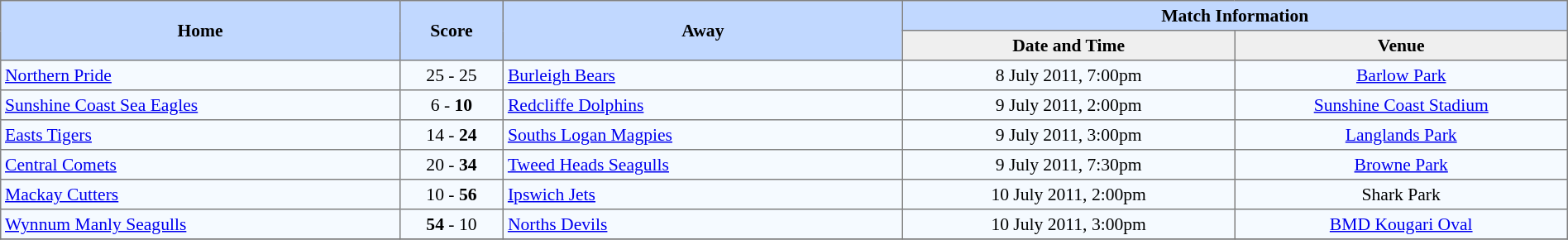<table border=1 style="border-collapse:collapse; font-size:90%; text-align:center;" cellpadding=3 cellspacing=0>
<tr bgcolor=#C1D8FF>
<th rowspan=2 width=12%>Home</th>
<th rowspan=2 width=3%>Score</th>
<th rowspan=2 width=12%>Away</th>
<th colspan=5>Match Information</th>
</tr>
<tr bgcolor=#EFEFEF>
<th width=10%>Date and Time</th>
<th width=10%>Venue</th>
</tr>
<tr bgcolor=#F5FAFF>
<td align=left> <a href='#'>Northern Pride</a></td>
<td>25 - 25</td>
<td align=left> <a href='#'>Burleigh Bears</a></td>
<td>8 July 2011, 7:00pm</td>
<td><a href='#'>Barlow Park</a></td>
</tr>
<tr bgcolor=#F5FAFF>
<td align=left> <a href='#'>Sunshine Coast Sea Eagles</a></td>
<td>6 - <strong>10</strong></td>
<td align=left> <a href='#'>Redcliffe Dolphins</a></td>
<td>9 July 2011, 2:00pm</td>
<td><a href='#'>Sunshine Coast Stadium</a></td>
</tr>
<tr bgcolor=#F5FAFF>
<td align=left> <a href='#'>Easts Tigers</a></td>
<td>14 - <strong>24</strong></td>
<td align=left> <a href='#'>Souths Logan Magpies</a></td>
<td>9 July 2011, 3:00pm</td>
<td><a href='#'>Langlands Park</a></td>
</tr>
<tr bgcolor=#F5FAFF>
<td align=left> <a href='#'>Central Comets</a></td>
<td>20 - <strong>34</strong></td>
<td align=left> <a href='#'>Tweed Heads Seagulls</a></td>
<td>9 July 2011, 7:30pm</td>
<td><a href='#'>Browne Park</a></td>
</tr>
<tr bgcolor=#F5FAFF>
<td align=left> <a href='#'>Mackay Cutters</a></td>
<td>10 - <strong>56</strong></td>
<td align=left> <a href='#'>Ipswich Jets</a></td>
<td>10 July 2011, 2:00pm</td>
<td>Shark Park</td>
</tr>
<tr bgcolor=#F5FAFF>
<td align=left> <a href='#'>Wynnum Manly Seagulls</a></td>
<td><strong>54</strong> - 10</td>
<td align=left> <a href='#'>Norths Devils</a></td>
<td>10 July 2011, 3:00pm</td>
<td><a href='#'>BMD Kougari Oval</a></td>
</tr>
<tr>
</tr>
</table>
